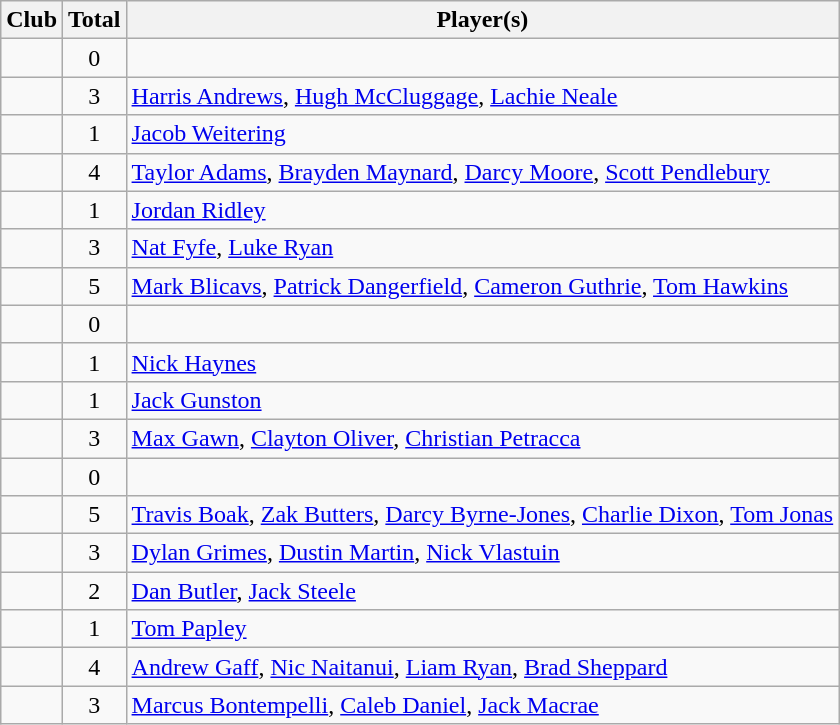<table class="wikitable sortable">
<tr>
<th>Club</th>
<th>Total</th>
<th class=unsortable>Player(s)</th>
</tr>
<tr>
<td></td>
<td align=center>0</td>
<td></td>
</tr>
<tr>
<td></td>
<td align=center>3</td>
<td><a href='#'>Harris Andrews</a>, <a href='#'>Hugh McCluggage</a>, <a href='#'>Lachie Neale</a></td>
</tr>
<tr>
<td></td>
<td align=center>1</td>
<td><a href='#'>Jacob Weitering</a></td>
</tr>
<tr>
<td></td>
<td align=center>4</td>
<td><a href='#'>Taylor Adams</a>, <a href='#'>Brayden Maynard</a>, <a href='#'>Darcy Moore</a>, <a href='#'>Scott Pendlebury</a></td>
</tr>
<tr>
<td></td>
<td align=center>1</td>
<td><a href='#'>Jordan Ridley</a></td>
</tr>
<tr>
<td></td>
<td align=center>3</td>
<td><a href='#'>Nat Fyfe</a>, <a href='#'>Luke Ryan</a></td>
</tr>
<tr>
<td></td>
<td align=center>5</td>
<td><a href='#'>Mark Blicavs</a>, <a href='#'>Patrick Dangerfield</a>, <a href='#'>Cameron Guthrie</a>, <a href='#'>Tom Hawkins</a></td>
</tr>
<tr>
<td></td>
<td align=center>0</td>
<td></td>
</tr>
<tr>
<td></td>
<td align=center>1</td>
<td><a href='#'>Nick Haynes</a></td>
</tr>
<tr>
<td></td>
<td align=center>1</td>
<td><a href='#'>Jack Gunston</a></td>
</tr>
<tr>
<td></td>
<td align=center>3</td>
<td><a href='#'>Max Gawn</a>, <a href='#'>Clayton Oliver</a>, <a href='#'>Christian Petracca</a></td>
</tr>
<tr>
<td></td>
<td align=center>0</td>
<td></td>
</tr>
<tr>
<td></td>
<td align=center>5</td>
<td><a href='#'>Travis Boak</a>, <a href='#'>Zak Butters</a>, <a href='#'>Darcy Byrne-Jones</a>, <a href='#'>Charlie Dixon</a>, <a href='#'>Tom Jonas</a></td>
</tr>
<tr>
<td></td>
<td align=center>3</td>
<td><a href='#'>Dylan Grimes</a>, <a href='#'>Dustin Martin</a>, <a href='#'>Nick Vlastuin</a></td>
</tr>
<tr>
<td></td>
<td align=center>2</td>
<td><a href='#'>Dan Butler</a>, <a href='#'>Jack Steele</a></td>
</tr>
<tr>
<td></td>
<td align=center>1</td>
<td><a href='#'>Tom Papley</a></td>
</tr>
<tr>
<td></td>
<td align=center>4</td>
<td><a href='#'>Andrew Gaff</a>, <a href='#'>Nic Naitanui</a>, <a href='#'>Liam Ryan</a>, <a href='#'>Brad Sheppard</a></td>
</tr>
<tr>
<td></td>
<td align=center>3</td>
<td><a href='#'>Marcus Bontempelli</a>, <a href='#'>Caleb Daniel</a>, <a href='#'>Jack Macrae</a></td>
</tr>
</table>
